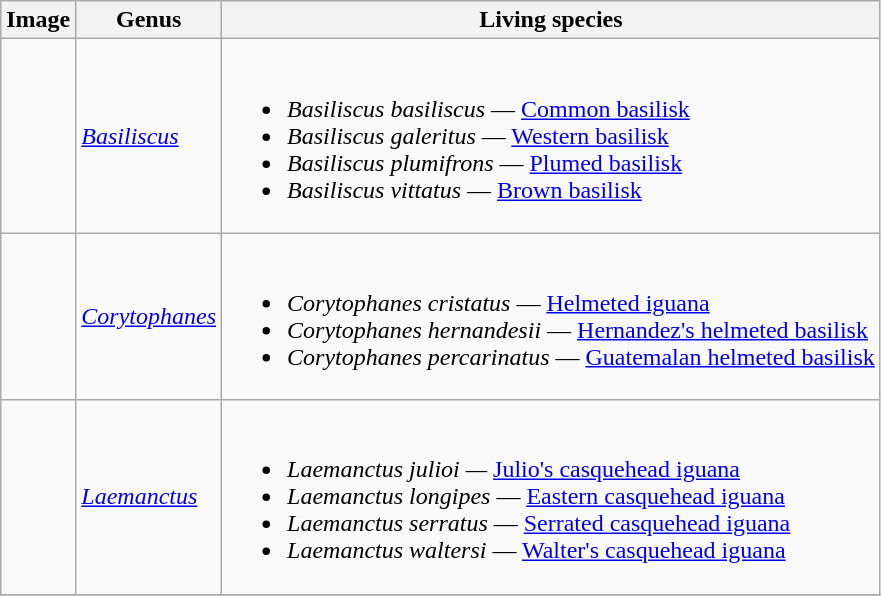<table class="wikitable">
<tr>
<th>Image</th>
<th>Genus</th>
<th>Living species</th>
</tr>
<tr>
<td></td>
<td><em><a href='#'>Basiliscus</a></em> </td>
<td><br><ul><li><em>Basiliscus basiliscus</em> — <a href='#'>Common basilisk</a> </li><li><em>Basiliscus galeritus</em> — <a href='#'>Western basilisk</a> </li><li><em>Basiliscus plumifrons</em> — <a href='#'>Plumed basilisk</a> </li><li><em>Basiliscus vittatus</em> — <a href='#'>Brown basilisk</a> </li></ul></td>
</tr>
<tr>
<td></td>
<td><em><a href='#'>Corytophanes</a></em> </td>
<td><br><ul><li><em>Corytophanes cristatus</em> — <a href='#'>Helmeted iguana</a> </li><li><em>Corytophanes hernandesii</em> — <a href='#'>Hernandez's helmeted basilisk</a> </li><li><em>Corytophanes percarinatus</em> — <a href='#'>Guatemalan helmeted basilisk</a> </li></ul></td>
</tr>
<tr>
<td></td>
<td><em><a href='#'>Laemanctus</a></em> </td>
<td><br><ul><li><em>Laemanctus julioi —</em> <a href='#'>Julio's casquehead iguana</a> </li><li><em>Laemanctus longipes</em> — <a href='#'>Eastern casquehead iguana</a> </li><li><em>Laemanctus serratus</em> — <a href='#'>Serrated casquehead iguana</a> </li><li><em>Laemanctus waltersi</em> — <a href='#'>Walter's casquehead iguana</a> </li></ul></td>
</tr>
<tr>
</tr>
</table>
